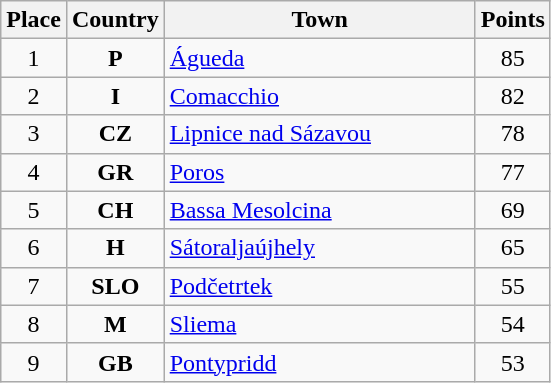<table class="wikitable" style="text-align;">
<tr>
<th width="25">Place</th>
<th width="25">Country</th>
<th width="200">Town</th>
<th width="25">Points</th>
</tr>
<tr>
<td align="center">1</td>
<td align="center"><strong>P</strong></td>
<td align="left"><a href='#'>Águeda</a></td>
<td align="center">85</td>
</tr>
<tr>
<td align="center">2</td>
<td align="center"><strong>I</strong></td>
<td align="left"><a href='#'>Comacchio</a></td>
<td align="center">82</td>
</tr>
<tr>
<td align="center">3</td>
<td align="center"><strong>CZ</strong></td>
<td align="left"><a href='#'>Lipnice nad Sázavou</a></td>
<td align="center">78</td>
</tr>
<tr>
<td align="center">4</td>
<td align="center"><strong>GR</strong></td>
<td align="left"><a href='#'>Poros</a></td>
<td align="center">77</td>
</tr>
<tr>
<td align="center">5</td>
<td align="center"><strong>CH</strong></td>
<td align="left"><a href='#'>Bassa Mesolcina</a></td>
<td align="center">69</td>
</tr>
<tr>
<td align="center">6</td>
<td align="center"><strong>H</strong></td>
<td align="left"><a href='#'>Sátoraljaújhely</a></td>
<td align="center">65</td>
</tr>
<tr>
<td align="center">7</td>
<td align="center"><strong>SLO</strong></td>
<td align="left"><a href='#'>Podčetrtek</a></td>
<td align="center">55</td>
</tr>
<tr>
<td align="center">8</td>
<td align="center"><strong>M</strong></td>
<td align="left"><a href='#'>Sliema</a></td>
<td align="center">54</td>
</tr>
<tr>
<td align="center">9</td>
<td align="center"><strong>GB</strong></td>
<td align="left"><a href='#'>Pontypridd</a></td>
<td align="center">53</td>
</tr>
</table>
